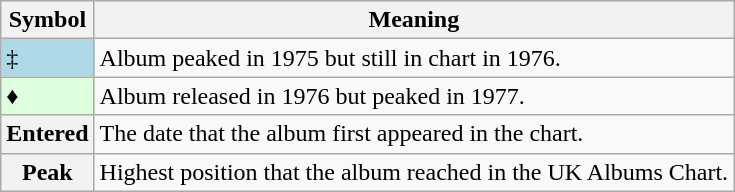<table Class="wikitable">
<tr>
<th>Symbol</th>
<th>Meaning</th>
</tr>
<tr>
<td bgcolor=lightblue>‡</td>
<td>Album peaked in 1975 but still in chart in 1976.</td>
</tr>
<tr>
<td bgcolor=#DDFFDD>♦</td>
<td>Album released in 1976 but peaked in 1977.</td>
</tr>
<tr>
<th>Entered</th>
<td>The date that the album first appeared in the chart.</td>
</tr>
<tr>
<th>Peak</th>
<td>Highest position that the album reached in the UK Albums Chart.</td>
</tr>
</table>
